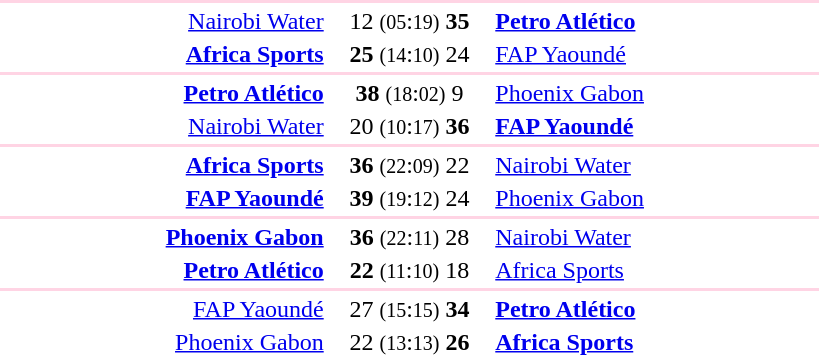<table style="text-align:center" width=550>
<tr>
<th width=30%></th>
<th width=15%></th>
<th width=30%></th>
</tr>
<tr align="left" bgcolor=#ffd4e4>
<td colspan=4></td>
</tr>
<tr>
<td align="right"><a href='#'>Nairobi Water</a> </td>
<td>12 <small>(05</small>:<small>19)</small> <strong>35</strong></td>
<td align=left> <strong><a href='#'>Petro Atlético</a></strong></td>
</tr>
<tr>
<td align="right"><strong><a href='#'>Africa Sports</a></strong> </td>
<td><strong>25</strong> <small>(14</small>:<small>10)</small> 24</td>
<td align=left> <a href='#'>FAP Yaoundé</a></td>
</tr>
<tr align="left" bgcolor=#ffd4e4>
<td colspan=4></td>
</tr>
<tr>
<td align="right"><strong><a href='#'>Petro Atlético</a></strong> </td>
<td><strong>38</strong> <small>(18</small>:<small>02)</small> 9</td>
<td align=left> <a href='#'>Phoenix Gabon</a></td>
</tr>
<tr>
<td align="right"><a href='#'>Nairobi Water</a> </td>
<td>20 <small>(10</small>:<small>17)</small> <strong>36</strong></td>
<td align=left> <strong><a href='#'>FAP Yaoundé</a></strong></td>
</tr>
<tr align="left" bgcolor=#ffd4e4>
<td colspan=4></td>
</tr>
<tr>
<td align="right"><strong><a href='#'>Africa Sports</a></strong> </td>
<td><strong>36</strong> <small>(22</small>:<small>09)</small> 22</td>
<td align=left> <a href='#'>Nairobi Water</a></td>
</tr>
<tr>
<td align="right"><strong><a href='#'>FAP Yaoundé</a></strong> </td>
<td><strong>39</strong> <small>(19</small>:<small>12)</small> 24</td>
<td align=left> <a href='#'>Phoenix Gabon</a></td>
</tr>
<tr align="left" bgcolor=#ffd4e4>
<td colspan=4></td>
</tr>
<tr>
<td align="right"><strong><a href='#'>Phoenix Gabon</a></strong> </td>
<td><strong>36</strong> <small>(22</small>:<small>11)</small> 28</td>
<td align=left> <a href='#'>Nairobi Water</a></td>
</tr>
<tr>
<td align="right"><strong><a href='#'>Petro Atlético</a></strong> </td>
<td><strong>22</strong> <small>(11</small>:<small>10)</small> 18</td>
<td align=left> <a href='#'>Africa Sports</a></td>
</tr>
<tr align="left" bgcolor=#ffd4e4>
<td colspan=4></td>
</tr>
<tr>
<td align="right"><a href='#'>FAP Yaoundé</a> </td>
<td>27 <small>(15</small>:<small>15)</small> <strong>34</strong></td>
<td align=left> <strong><a href='#'>Petro Atlético</a></strong></td>
</tr>
<tr>
<td align="right"><a href='#'>Phoenix Gabon</a> </td>
<td>22 <small>(13</small>:<small>13)</small> <strong>26</strong></td>
<td align=left> <strong><a href='#'>Africa Sports</a></strong></td>
</tr>
</table>
